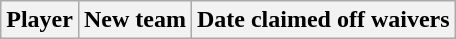<table class="wikitable">
<tr>
<th>Player</th>
<th>New team</th>
<th>Date claimed off waivers</th>
</tr>
</table>
